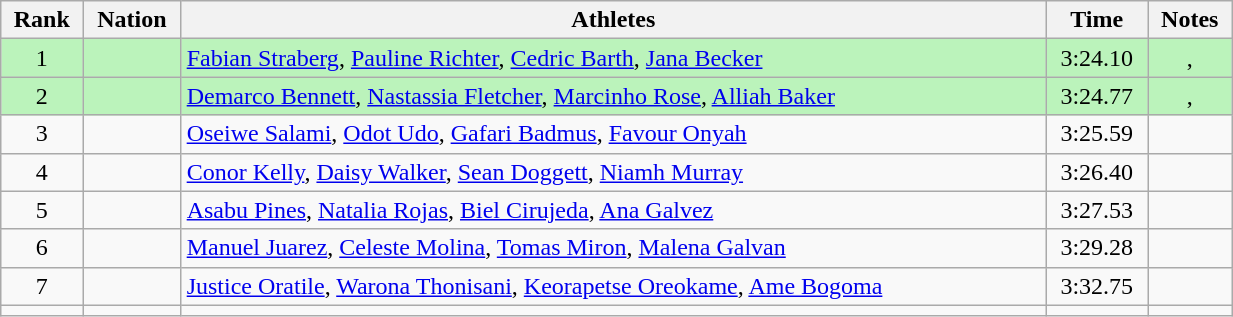<table class="wikitable sortable" style="text-align:center;width: 65%;">
<tr>
<th scope="col">Rank</th>
<th scope="col">Nation</th>
<th scope="col">Athletes</th>
<th scope="col">Time</th>
<th scope="col">Notes</th>
</tr>
<tr bgcolor=bbf3bb>
<td>1</td>
<td align=left></td>
<td align=left><a href='#'>Fabian Straberg</a>, <a href='#'>Pauline Richter</a>, <a href='#'>Cedric Barth</a>, <a href='#'>Jana Becker</a></td>
<td>3:24.10</td>
<td>, </td>
</tr>
<tr bgcolor=bbf3bb>
<td>2</td>
<td align=left></td>
<td align=left><a href='#'>Demarco Bennett</a>, <a href='#'>Nastassia  Fletcher</a>, <a href='#'>Marcinho Rose</a>, <a href='#'>Alliah Baker</a></td>
<td>3:24.77</td>
<td>, </td>
</tr>
<tr>
<td>3</td>
<td align=left></td>
<td align=left><a href='#'>Oseiwe Salami</a>, <a href='#'>Odot Udo</a>, <a href='#'>Gafari Badmus</a>, <a href='#'>Favour Onyah</a></td>
<td>3:25.59</td>
<td></td>
</tr>
<tr>
<td>4</td>
<td align=left></td>
<td align=left><a href='#'>Conor Kelly</a>, <a href='#'>Daisy Walker</a>, <a href='#'>Sean Doggett</a>, <a href='#'>Niamh Murray</a></td>
<td>3:26.40</td>
<td></td>
</tr>
<tr>
<td>5</td>
<td align=left></td>
<td align=left><a href='#'>Asabu Pines</a>, <a href='#'>Natalia Rojas</a>, <a href='#'>Biel Cirujeda</a>, <a href='#'>Ana Galvez</a></td>
<td>3:27.53</td>
<td></td>
</tr>
<tr>
<td>6</td>
<td align=left></td>
<td align=left><a href='#'>Manuel Juarez</a>, <a href='#'>Celeste Molina</a>, <a href='#'>Tomas Miron</a>, <a href='#'>Malena Galvan</a></td>
<td>3:29.28</td>
<td></td>
</tr>
<tr>
<td>7</td>
<td align=left></td>
<td align=left><a href='#'>Justice Oratile</a>, <a href='#'>Warona Thonisani</a>, <a href='#'>Keorapetse Oreokame</a>, <a href='#'>Ame Bogoma</a></td>
<td>3:32.75</td>
<td></td>
</tr>
<tr>
<td></td>
<td align=left></td>
<td></td>
<td></td>
<td></td>
</tr>
</table>
